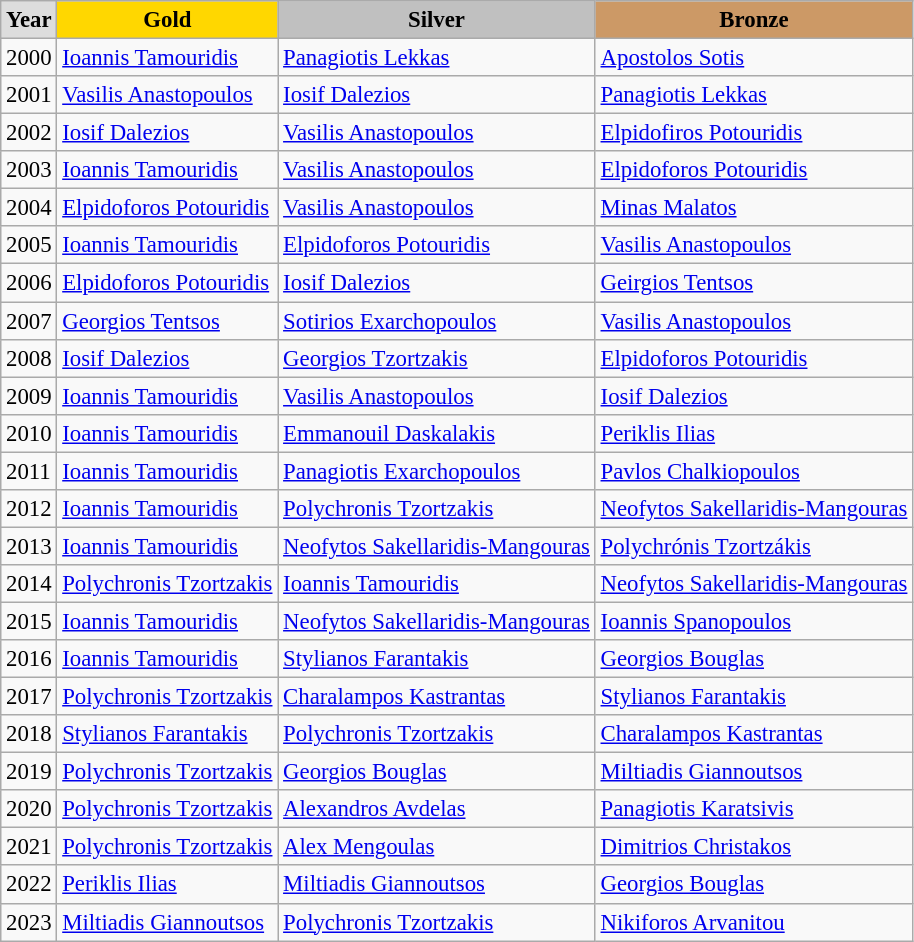<table class="wikitable sortable alternance" style="font-size:95%">
<tr style="text-align:center; background:#e4e4e4; font-weight:bold;">
<td style="background:#ddd; ">Year</td>
<td style="background:gold; ">Gold</td>
<td style="background:silver; ">Silver</td>
<td style="background:#c96; ">Bronze</td>
</tr>
<tr>
<td>2000</td>
<td><a href='#'>Ioannis Tamouridis</a></td>
<td><a href='#'>Panagiotis Lekkas</a></td>
<td><a href='#'>Apostolos Sotis</a></td>
</tr>
<tr>
<td>2001</td>
<td><a href='#'>Vasilis Anastopoulos</a></td>
<td><a href='#'>Iosif Dalezios</a></td>
<td><a href='#'>Panagiotis Lekkas</a></td>
</tr>
<tr>
<td>2002</td>
<td><a href='#'>Iosif Dalezios</a></td>
<td><a href='#'>Vasilis Anastopoulos</a></td>
<td><a href='#'>Elpidofiros Potouridis</a></td>
</tr>
<tr>
<td>2003</td>
<td><a href='#'>Ioannis Tamouridis</a></td>
<td><a href='#'>Vasilis Anastopoulos</a></td>
<td><a href='#'>Elpidoforos Potouridis</a></td>
</tr>
<tr>
<td>2004</td>
<td><a href='#'>Elpidoforos Potouridis</a></td>
<td><a href='#'>Vasilis Anastopoulos</a></td>
<td><a href='#'>Minas Malatos</a></td>
</tr>
<tr>
<td>2005</td>
<td><a href='#'>Ioannis Tamouridis</a></td>
<td><a href='#'>Elpidoforos Potouridis</a></td>
<td><a href='#'>Vasilis Anastopoulos</a></td>
</tr>
<tr>
<td>2006</td>
<td><a href='#'>Elpidoforos Potouridis</a></td>
<td><a href='#'>Iosif Dalezios</a></td>
<td><a href='#'>Geirgios Tentsos</a></td>
</tr>
<tr>
<td>2007</td>
<td><a href='#'>Georgios Tentsos</a></td>
<td><a href='#'>Sotirios Exarchopoulos</a></td>
<td><a href='#'>Vasilis Anastopoulos</a></td>
</tr>
<tr>
<td>2008</td>
<td><a href='#'>Iosif Dalezios</a></td>
<td><a href='#'>Georgios Tzortzakis</a></td>
<td><a href='#'>Elpidoforos Potouridis</a></td>
</tr>
<tr>
<td>2009</td>
<td><a href='#'>Ioannis Tamouridis</a></td>
<td><a href='#'>Vasilis Anastopoulos</a></td>
<td><a href='#'>Iosif Dalezios</a></td>
</tr>
<tr>
<td>2010</td>
<td><a href='#'>Ioannis Tamouridis</a></td>
<td><a href='#'>Emmanouil Daskalakis</a></td>
<td><a href='#'>Periklis Ilias</a></td>
</tr>
<tr>
<td>2011</td>
<td><a href='#'>Ioannis Tamouridis</a></td>
<td><a href='#'>Panagiotis Exarchopoulos</a></td>
<td><a href='#'>Pavlos Chalkiopoulos</a></td>
</tr>
<tr>
<td>2012</td>
<td><a href='#'>Ioannis Tamouridis</a></td>
<td><a href='#'>Polychronis Tzortzakis</a></td>
<td><a href='#'>Neofytos Sakellaridis-Mangouras</a></td>
</tr>
<tr>
<td>2013</td>
<td><a href='#'>Ioannis Tamouridis</a></td>
<td><a href='#'>Neofytos Sakellaridis-Mangouras</a></td>
<td><a href='#'>Polychrónis Tzortzákis</a></td>
</tr>
<tr>
<td>2014</td>
<td><a href='#'>Polychronis Tzortzakis</a></td>
<td><a href='#'>Ioannis Tamouridis</a></td>
<td><a href='#'>Neofytos Sakellaridis-Mangouras</a></td>
</tr>
<tr>
<td>2015</td>
<td><a href='#'>Ioannis Tamouridis</a></td>
<td><a href='#'>Neofytos Sakellaridis-Mangouras</a></td>
<td><a href='#'>Ioannis Spanopoulos</a></td>
</tr>
<tr>
<td>2016</td>
<td><a href='#'>Ioannis Tamouridis</a></td>
<td><a href='#'>Stylianos Farantakis</a></td>
<td><a href='#'>Georgios Bouglas</a></td>
</tr>
<tr>
<td>2017</td>
<td><a href='#'>Polychronis Tzortzakis</a></td>
<td><a href='#'>Charalampos Kastrantas</a></td>
<td><a href='#'>Stylianos Farantakis</a></td>
</tr>
<tr>
<td>2018</td>
<td><a href='#'>Stylianos Farantakis</a></td>
<td><a href='#'>Polychronis Tzortzakis</a></td>
<td><a href='#'>Charalampos Kastrantas</a></td>
</tr>
<tr>
<td>2019</td>
<td><a href='#'>Polychronis Tzortzakis</a></td>
<td><a href='#'>Georgios Bouglas</a></td>
<td><a href='#'>Miltiadis Giannoutsos</a></td>
</tr>
<tr>
<td>2020</td>
<td><a href='#'>Polychronis Tzortzakis</a></td>
<td><a href='#'>Alexandros Avdelas</a></td>
<td><a href='#'>Panagiotis Karatsivis</a></td>
</tr>
<tr>
<td>2021</td>
<td><a href='#'>Polychronis Tzortzakis</a></td>
<td><a href='#'>Alex Mengoulas</a></td>
<td><a href='#'>Dimitrios Christakos</a></td>
</tr>
<tr>
<td>2022</td>
<td><a href='#'>Periklis Ilias</a></td>
<td><a href='#'>Miltiadis Giannoutsos</a></td>
<td><a href='#'>Georgios Bouglas</a></td>
</tr>
<tr>
<td>2023</td>
<td><a href='#'>Miltiadis Giannoutsos</a></td>
<td><a href='#'>Polychronis Tzortzakis</a></td>
<td><a href='#'>Nikiforos Arvanitou</a></td>
</tr>
</table>
